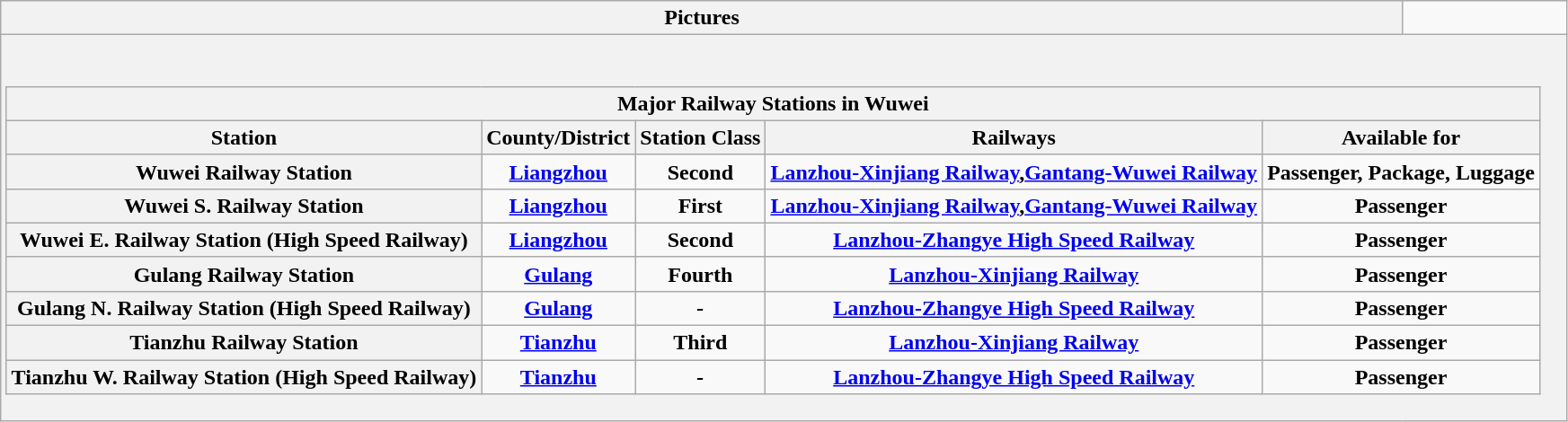<table class="wikitable">
<tr>
<th>Pictures</th>
<td></td>
</tr>
<tr>
<th colspan="2"><br><table class="wikitable mw-collapsible">
<tr>
<th colspan="5">Major Railway Stations in Wuwei</th>
</tr>
<tr>
<th>Station</th>
<th>County/District</th>
<th>Station Class</th>
<th>Railways</th>
<th>Available for </th>
</tr>
<tr>
<th>Wuwei Railway Station</th>
<td><a href='#'>Liangzhou</a></td>
<td>Second</td>
<td><a href='#'>Lanzhou-Xinjiang Railway</a>,<a href='#'>Gantang-Wuwei Railway</a></td>
<td>Passenger, Package, Luggage</td>
</tr>
<tr>
<th>Wuwei S. Railway Station</th>
<td><a href='#'>Liangzhou</a></td>
<td>First</td>
<td><a href='#'>Lanzhou-Xinjiang Railway</a>,<a href='#'>Gantang-Wuwei Railway</a></td>
<td>Passenger</td>
</tr>
<tr>
<th>Wuwei E. Railway Station (High Speed Railway)</th>
<td><a href='#'>Liangzhou</a></td>
<td>Second</td>
<td><a href='#'>Lanzhou-Zhangye High Speed Railway</a></td>
<td>Passenger</td>
</tr>
<tr>
<th>Gulang Railway Station</th>
<td><a href='#'>Gulang</a></td>
<td>Fourth</td>
<td><a href='#'>Lanzhou-Xinjiang Railway</a></td>
<td>Passenger</td>
</tr>
<tr>
<th>Gulang N. Railway Station (High Speed Railway)</th>
<td><a href='#'>Gulang</a></td>
<td><em>-</em></td>
<td><a href='#'>Lanzhou-Zhangye High Speed Railway</a></td>
<td>Passenger</td>
</tr>
<tr>
<th>Tianzhu Railway Station</th>
<td><a href='#'>Tianzhu</a></td>
<td>Third</td>
<td><a href='#'>Lanzhou-Xinjiang Railway</a></td>
<td>Passenger</td>
</tr>
<tr>
<th>Tianzhu W. Railway Station (High Speed Railway)</th>
<td><a href='#'>Tianzhu</a></td>
<td><em>-</em></td>
<td><a href='#'>Lanzhou-Zhangye High Speed Railway</a></td>
<td>Passenger</td>
</tr>
</table>
</th>
</tr>
</table>
